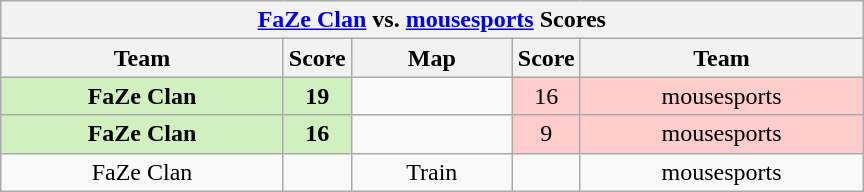<table class="wikitable" style="text-align: center;">
<tr>
<th colspan=5><a href='#'>FaZe Clan</a> vs.  <a href='#'>mousesports</a> Scores</th>
</tr>
<tr>
<th width="181px">Team</th>
<th width="20px">Score</th>
<th width="100px">Map</th>
<th width="20px">Score</th>
<th width="181px">Team</th>
</tr>
<tr>
<td style="background: #D0F0C0;"><strong>FaZe Clan</strong></td>
<td style="background: #D0F0C0;"><strong>19</strong></td>
<td></td>
<td style="background: #FFCCCC;">16</td>
<td style="background: #FFCCCC;">mousesports</td>
</tr>
<tr>
<td style="background: #D0F0C0;"><strong>FaZe Clan</strong></td>
<td style="background: #D0F0C0;"><strong>16</strong></td>
<td></td>
<td style="background: #FFCCCC;">9</td>
<td style="background: #FFCCCC;">mousesports</td>
</tr>
<tr>
<td>FaZe Clan</td>
<td></td>
<td>Train</td>
<td></td>
<td>mousesports</td>
</tr>
</table>
